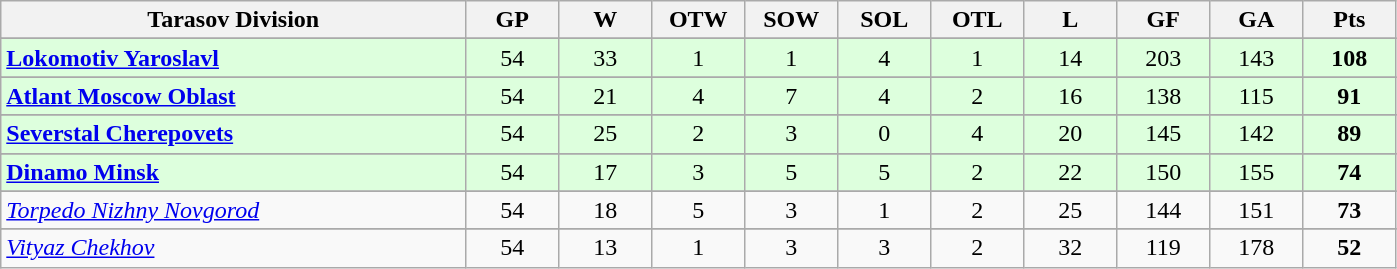<table class="wikitable sortable">
<tr>
<th bgcolor="#DDDDFF" width="25%">Tarasov Division</th>
<th bgcolor="#DDDDFF" width="5%">GP</th>
<th bgcolor="#DDDDFF" width="5%">W</th>
<th bgcolor="#DDDDFF" width="5%">OTW</th>
<th bgcolor="#DDDDFF" width="5%">SOW</th>
<th bgcolor="#DDDDFF" width="5%">SOL</th>
<th bgcolor="#DDDDFF" width="5%">OTL</th>
<th bgcolor="#DDDDFF" width="5%">L</th>
<th bgcolor="#DDDDFF" width="5%">GF</th>
<th bgcolor="#DDDDFF" width="5%">GA</th>
<th bgcolor="#DDDDFF" width="5%">Pts</th>
</tr>
<tr>
</tr>
<tr align=center bgcolor="#DDFFDD">
<td align=left> <strong><a href='#'>Lokomotiv Yaroslavl</a></strong></td>
<td>54</td>
<td>33</td>
<td>1</td>
<td>1</td>
<td>4</td>
<td>1</td>
<td>14</td>
<td>203</td>
<td>143</td>
<td><strong>108</strong></td>
</tr>
<tr>
</tr>
<tr align=center bgcolor="#DDFFDD">
<td align=left> <strong><a href='#'>Atlant Moscow Oblast</a></strong></td>
<td>54</td>
<td>21</td>
<td>4</td>
<td>7</td>
<td>4</td>
<td>2</td>
<td>16</td>
<td>138</td>
<td>115</td>
<td><strong>91</strong></td>
</tr>
<tr>
</tr>
<tr align=center bgcolor="#DDFFDD">
<td align=left> <strong><a href='#'>Severstal Cherepovets</a></strong></td>
<td>54</td>
<td>25</td>
<td>2</td>
<td>3</td>
<td>0</td>
<td>4</td>
<td>20</td>
<td>145</td>
<td>142</td>
<td><strong>89</strong></td>
</tr>
<tr>
</tr>
<tr align=center bgcolor="#DDFFDD">
<td align=left> <strong><a href='#'>Dinamo Minsk</a></strong></td>
<td>54</td>
<td>17</td>
<td>3</td>
<td>5</td>
<td>5</td>
<td>2</td>
<td>22</td>
<td>150</td>
<td>155</td>
<td><strong>74</strong></td>
</tr>
<tr>
</tr>
<tr align=center bgcolor=>
<td align=left> <em><a href='#'>Torpedo Nizhny Novgorod</a></em></td>
<td>54</td>
<td>18</td>
<td>5</td>
<td>3</td>
<td>1</td>
<td>2</td>
<td>25</td>
<td>144</td>
<td>151</td>
<td><strong>73</strong></td>
</tr>
<tr>
</tr>
<tr align=center bgcolor=>
<td align=left> <em><a href='#'>Vityaz Chekhov</a></em></td>
<td>54</td>
<td>13</td>
<td>1</td>
<td>3</td>
<td>3</td>
<td>2</td>
<td>32</td>
<td>119</td>
<td>178</td>
<td><strong>52</strong></td>
</tr>
</table>
